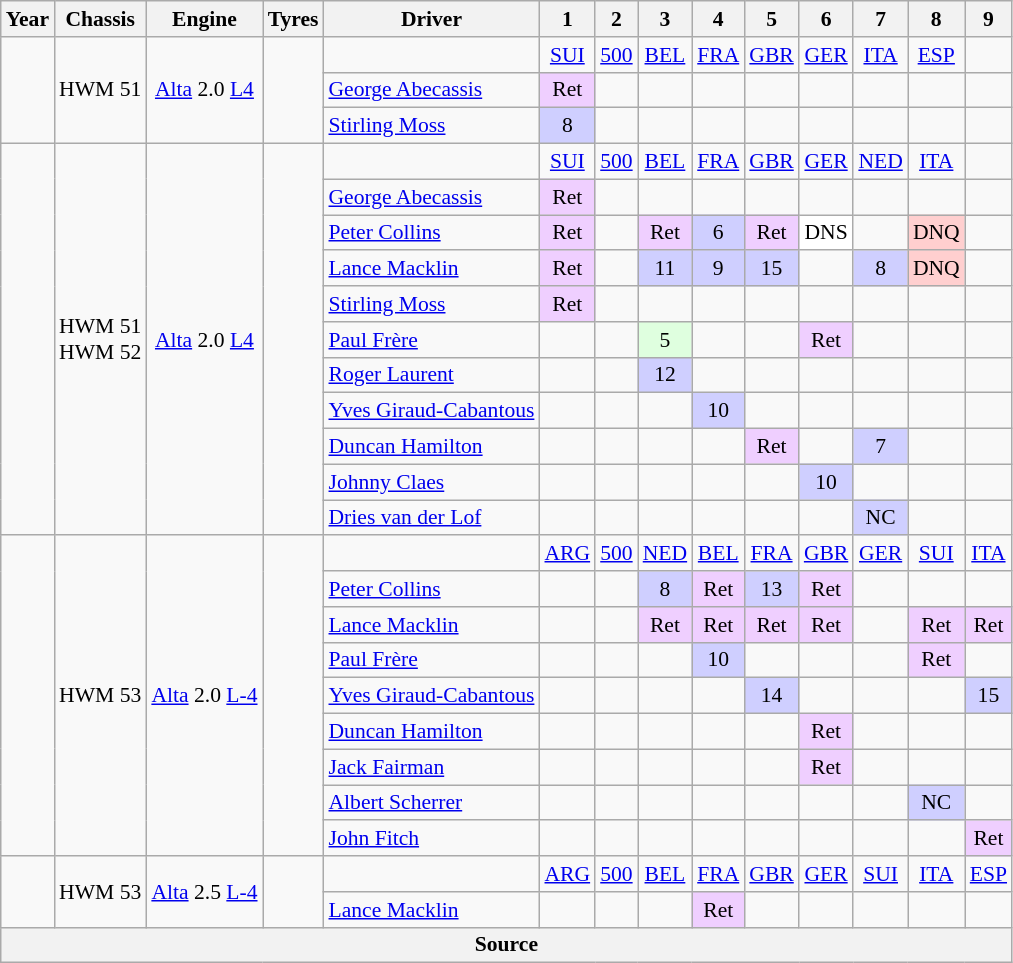<table class="wikitable" style="text-align:center; font-size:90%">
<tr>
<th>Year</th>
<th>Chassis</th>
<th>Engine</th>
<th>Tyres</th>
<th>Driver</th>
<th>1</th>
<th>2</th>
<th>3</th>
<th>4</th>
<th>5</th>
<th>6</th>
<th>7</th>
<th>8</th>
<th>9</th>
</tr>
<tr>
<td rowspan="3"></td>
<td rowspan="3">HWM 51</td>
<td rowspan="3"><a href='#'>Alta</a> 2.0 <a href='#'>L4</a></td>
<td rowspan="3"></td>
<td></td>
<td><a href='#'>SUI</a></td>
<td><a href='#'>500</a></td>
<td><a href='#'>BEL</a></td>
<td><a href='#'>FRA</a></td>
<td><a href='#'>GBR</a></td>
<td><a href='#'>GER</a></td>
<td><a href='#'>ITA</a></td>
<td><a href='#'>ESP</a></td>
<td></td>
</tr>
<tr>
<td align="left"> <a href='#'>George Abecassis</a></td>
<td style="background:#EFCFFF;">Ret</td>
<td></td>
<td></td>
<td></td>
<td></td>
<td></td>
<td></td>
<td></td>
<td></td>
</tr>
<tr>
<td align="left"> <a href='#'>Stirling Moss</a></td>
<td style="background:#cfcfff;">8</td>
<td></td>
<td></td>
<td></td>
<td></td>
<td></td>
<td></td>
<td></td>
<td></td>
</tr>
<tr>
<td rowspan="11"></td>
<td rowspan="11">HWM 51<br>HWM 52</td>
<td rowspan="11"><a href='#'>Alta</a> 2.0 <a href='#'>L4</a></td>
<td rowspan="11"></td>
<td></td>
<td><a href='#'>SUI</a></td>
<td><a href='#'>500</a></td>
<td><a href='#'>BEL</a></td>
<td><a href='#'>FRA</a></td>
<td><a href='#'>GBR</a></td>
<td><a href='#'>GER</a></td>
<td><a href='#'>NED</a></td>
<td><a href='#'>ITA</a></td>
<td></td>
</tr>
<tr>
<td align="left"> <a href='#'>George Abecassis</a></td>
<td style="background:#efcfff;">Ret</td>
<td></td>
<td></td>
<td></td>
<td></td>
<td></td>
<td></td>
<td></td>
<td></td>
</tr>
<tr>
<td align="left"> <a href='#'>Peter Collins</a></td>
<td style="background:#efcfff;">Ret</td>
<td></td>
<td style="background:#efcfff;">Ret</td>
<td style="background:#cfcfff;">6</td>
<td style="background:#efcfff;">Ret</td>
<td style="background:#ffffff;">DNS</td>
<td></td>
<td style="background:#ffcfcf;">DNQ</td>
<td></td>
</tr>
<tr>
<td align="left"> <a href='#'>Lance Macklin</a></td>
<td style="background:#efcfff;">Ret</td>
<td></td>
<td style="background:#cfcfff;">11</td>
<td style="background:#cfcfff;">9</td>
<td style="background:#cfcfff;">15</td>
<td></td>
<td style="background:#cfcfff;">8</td>
<td style="background:#ffcfcf;">DNQ</td>
<td></td>
</tr>
<tr>
<td align="left"> <a href='#'>Stirling Moss</a></td>
<td style="background:#efcfff;">Ret</td>
<td></td>
<td></td>
<td></td>
<td></td>
<td></td>
<td></td>
<td></td>
<td></td>
</tr>
<tr>
<td align="left"> <a href='#'>Paul Frère</a></td>
<td></td>
<td></td>
<td style="background:#dfffdf;">5</td>
<td></td>
<td></td>
<td style="background:#efcfff;">Ret</td>
<td></td>
<td></td>
<td></td>
</tr>
<tr>
<td align="left"> <a href='#'>Roger Laurent</a></td>
<td></td>
<td></td>
<td style="background:#cfcfff;">12</td>
<td></td>
<td></td>
<td></td>
<td></td>
<td></td>
<td></td>
</tr>
<tr>
<td align="left"> <a href='#'>Yves Giraud-Cabantous</a></td>
<td></td>
<td></td>
<td></td>
<td style="background:#cfcfff;">10</td>
<td></td>
<td></td>
<td></td>
<td></td>
<td></td>
</tr>
<tr>
<td align="left"> <a href='#'>Duncan Hamilton</a></td>
<td></td>
<td></td>
<td></td>
<td></td>
<td style="background:#efcfff;">Ret</td>
<td></td>
<td style="background:#cfcfff;">7</td>
<td></td>
<td></td>
</tr>
<tr>
<td align="left"> <a href='#'>Johnny Claes</a></td>
<td></td>
<td></td>
<td></td>
<td></td>
<td></td>
<td style="background:#cfcfff;">10</td>
<td></td>
<td></td>
<td></td>
</tr>
<tr>
<td align="left"> <a href='#'>Dries van der Lof</a></td>
<td></td>
<td></td>
<td></td>
<td></td>
<td></td>
<td></td>
<td style="background:#cfcfff;">NC</td>
<td></td>
<td></td>
</tr>
<tr>
<td rowspan="9"></td>
<td rowspan="9">HWM 53</td>
<td rowspan="9"><a href='#'>Alta</a> 2.0 <a href='#'>L-4</a></td>
<td rowspan="9"></td>
<td></td>
<td><a href='#'>ARG</a></td>
<td><a href='#'>500</a></td>
<td><a href='#'>NED</a></td>
<td><a href='#'>BEL</a></td>
<td><a href='#'>FRA</a></td>
<td><a href='#'>GBR</a></td>
<td><a href='#'>GER</a></td>
<td><a href='#'>SUI</a></td>
<td><a href='#'>ITA</a></td>
</tr>
<tr>
<td align="left"> <a href='#'>Peter Collins</a></td>
<td></td>
<td></td>
<td style="background:#CFCFFF;">8</td>
<td style="background:#EFCFFF;">Ret</td>
<td style="background:#CFCFFF;">13</td>
<td style="background:#EFCFFF;">Ret</td>
<td></td>
<td></td>
<td></td>
</tr>
<tr>
<td align="left"> <a href='#'>Lance Macklin</a></td>
<td></td>
<td></td>
<td style="background:#EFCFFF;">Ret</td>
<td style="background:#EFCFFF;">Ret</td>
<td style="background:#EFCFFF;">Ret</td>
<td style="background:#EFCFFF;">Ret</td>
<td></td>
<td style="background:#EFCFFF;">Ret</td>
<td style="background:#EFCFFF;">Ret</td>
</tr>
<tr>
<td align="left"> <a href='#'>Paul Frère</a></td>
<td></td>
<td></td>
<td></td>
<td style="background:#CFCFFF;">10</td>
<td></td>
<td></td>
<td></td>
<td style="background:#EFCFFF;">Ret</td>
<td></td>
</tr>
<tr>
<td align="left"> <a href='#'>Yves Giraud-Cabantous</a></td>
<td></td>
<td></td>
<td></td>
<td></td>
<td style="background:#CFCFFF;">14</td>
<td></td>
<td></td>
<td></td>
<td style="background:#CFCFFF;">15</td>
</tr>
<tr>
<td align="left"> <a href='#'>Duncan Hamilton</a></td>
<td></td>
<td></td>
<td></td>
<td></td>
<td></td>
<td style="background:#EFCFFF;">Ret</td>
<td></td>
<td></td>
<td></td>
</tr>
<tr>
<td align="left"> <a href='#'>Jack Fairman</a></td>
<td></td>
<td></td>
<td></td>
<td></td>
<td></td>
<td style="background:#EFCFFF;">Ret</td>
<td></td>
<td></td>
<td></td>
</tr>
<tr>
<td align="left"> <a href='#'>Albert Scherrer</a></td>
<td></td>
<td></td>
<td></td>
<td></td>
<td></td>
<td></td>
<td></td>
<td style="background:#CFCFFF;">NC</td>
<td></td>
</tr>
<tr>
<td align="left"> <a href='#'>John Fitch</a></td>
<td></td>
<td></td>
<td></td>
<td></td>
<td></td>
<td></td>
<td></td>
<td></td>
<td style="background:#EFCFFF;">Ret</td>
</tr>
<tr>
<td rowspan="2"></td>
<td rowspan="2">HWM 53</td>
<td rowspan="2"><a href='#'>Alta</a> 2.5 <a href='#'>L-4</a></td>
<td rowspan="2"></td>
<td></td>
<td><a href='#'>ARG</a></td>
<td><a href='#'>500</a></td>
<td><a href='#'>BEL</a></td>
<td><a href='#'>FRA</a></td>
<td><a href='#'>GBR</a></td>
<td><a href='#'>GER</a></td>
<td><a href='#'>SUI</a></td>
<td><a href='#'>ITA</a></td>
<td><a href='#'>ESP</a></td>
</tr>
<tr>
<td align="left"> <a href='#'>Lance Macklin</a></td>
<td></td>
<td></td>
<td></td>
<td style="background:#EFCFFF;">Ret</td>
<td></td>
<td></td>
<td></td>
<td></td>
<td></td>
</tr>
<tr>
<th colspan=14>Source</th>
</tr>
</table>
